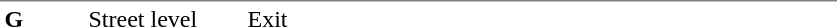<table table border=0 cellspacing=0 cellpadding=3>
<tr>
<td style="border-top:solid 1px gray;" width=50 valign=top><strong>G</strong></td>
<td style="border-top:solid 1px gray;" width=100 valign=top>Street level</td>
<td style="border-top:solid 1px gray;" width=390 valign=top>Exit</td>
</tr>
</table>
